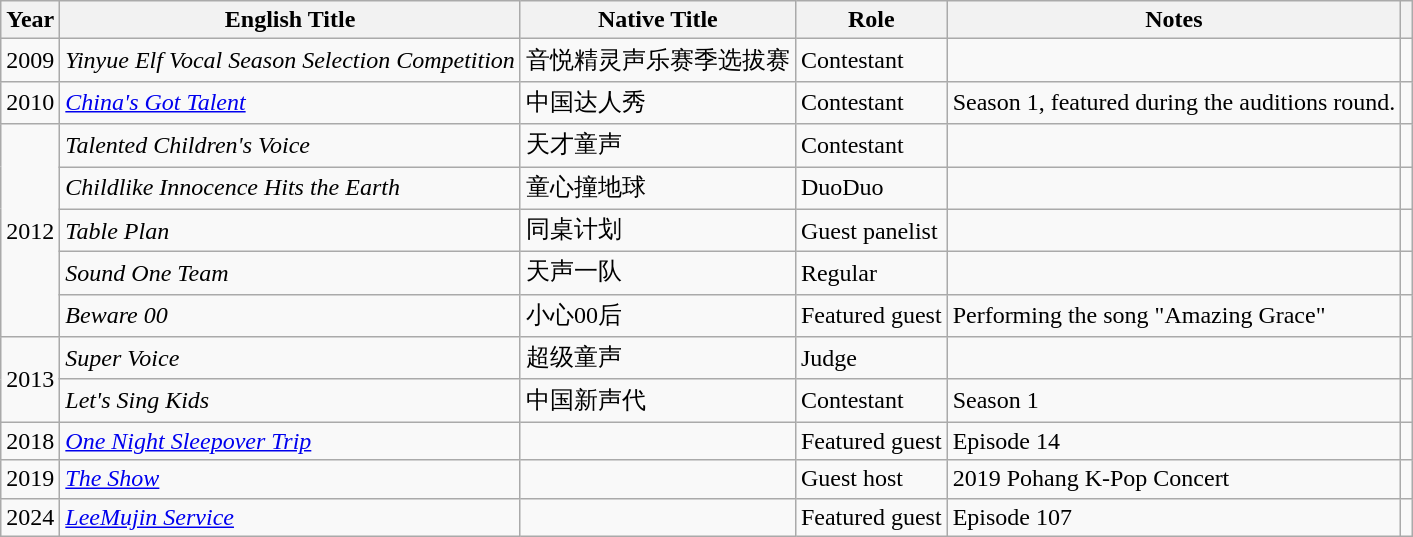<table class="wikitable">
<tr>
<th>Year</th>
<th>English Title</th>
<th>Native Title</th>
<th>Role</th>
<th>Notes</th>
<th></th>
</tr>
<tr>
<td>2009</td>
<td><em>Yinyue Elf Vocal Season Selection Competition</em></td>
<td>音悦精灵声乐赛季选拔赛</td>
<td>Contestant</td>
<td></td>
<td></td>
</tr>
<tr>
<td>2010</td>
<td><em><a href='#'>China's Got Talent</a></em></td>
<td>中国达人秀</td>
<td>Contestant</td>
<td>Season 1, featured during the auditions round.</td>
<td></td>
</tr>
<tr>
<td rowspan="5">2012</td>
<td><em>Talented Children's Voice</em></td>
<td>天才童声</td>
<td>Contestant</td>
<td></td>
<td></td>
</tr>
<tr>
<td><em>Childlike Innocence Hits the Earth</em></td>
<td>童心撞地球</td>
<td>DuoDuo</td>
<td></td>
<td></td>
</tr>
<tr>
<td><em>Table Plan</em></td>
<td>同桌计划</td>
<td>Guest panelist</td>
<td></td>
<td></td>
</tr>
<tr>
<td><em>Sound One Team</em></td>
<td>天声一队</td>
<td>Regular</td>
<td></td>
<td></td>
</tr>
<tr>
<td><em>Beware 00</em></td>
<td>小心00后</td>
<td>Featured guest</td>
<td>Performing the song "Amazing Grace"</td>
<td></td>
</tr>
<tr>
<td rowspan="2">2013</td>
<td><em>Super Voice</em></td>
<td>超级童声</td>
<td>Judge</td>
<td></td>
<td></td>
</tr>
<tr>
<td><em>Let's Sing Kids</em></td>
<td>中国新声代</td>
<td>Contestant</td>
<td>Season 1</td>
<td></td>
</tr>
<tr>
<td>2018</td>
<td><em><a href='#'>One Night Sleepover Trip</a></em></td>
<td></td>
<td>Featured guest</td>
<td>Episode 14</td>
<td></td>
</tr>
<tr>
<td>2019</td>
<td><em><a href='#'>The Show</a></em></td>
<td></td>
<td>Guest host</td>
<td>2019 Pohang K-Pop Concert</td>
<td></td>
</tr>
<tr>
<td scope="row">2024</td>
<td><em><a href='#'>LeeMujin Service</a></em></td>
<td></td>
<td>Featured guest</td>
<td>Episode 107</td>
<td></td>
</tr>
</table>
